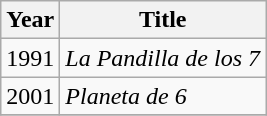<table class="wikitable">
<tr>
<th>Year</th>
<th>Title</th>
</tr>
<tr>
<td>1991</td>
<td><em>La Pandilla de los 7</em></td>
</tr>
<tr>
<td>2001</td>
<td><em>Planeta de 6</em></td>
</tr>
<tr>
</tr>
</table>
